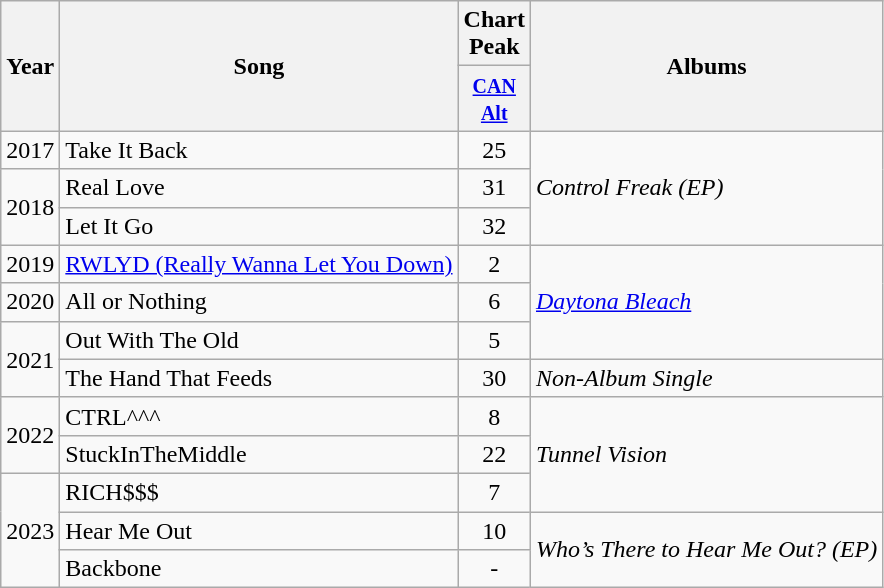<table class="wikitable">
<tr>
<th rowspan="2">Year</th>
<th rowspan="2">Song</th>
<th>Chart Peak</th>
<th rowspan="2">Albums</th>
</tr>
<tr>
<th style="width:40px;"><small><a href='#'>CAN<br> Alt</a></small></th>
</tr>
<tr>
<td>2017</td>
<td>Take It Back</td>
<td style="text-align:center;">25</td>
<td rowspan="3"><em>Control Freak (EP)</em></td>
</tr>
<tr>
<td rowspan="2">2018</td>
<td>Real Love</td>
<td style="text-align:center;">31</td>
</tr>
<tr>
<td>Let It Go</td>
<td style="text-align:center;">32</td>
</tr>
<tr>
<td>2019</td>
<td><a href='#'>RWLYD (Really Wanna Let You Down)</a></td>
<td style="text-align:center;">2</td>
<td rowspan="3"><em><a href='#'>Daytona Bleach</a></em></td>
</tr>
<tr>
<td>2020</td>
<td>All or Nothing</td>
<td style="text-align:center;">6</td>
</tr>
<tr>
<td rowspan="2">2021</td>
<td>Out With The Old</td>
<td style="text-align:center;">5</td>
</tr>
<tr>
<td>The Hand That Feeds</td>
<td style="text-align:center;">30</td>
<td rowspan="1"><em>Non-Album Single</em></td>
</tr>
<tr>
<td rowspan="2">2022</td>
<td>CTRL^^^</td>
<td style="text-align:center;">8</td>
<td rowspan="3"><em>Tunnel Vision</em></td>
</tr>
<tr>
<td>StuckInTheMiddle</td>
<td style="text-align:center;">22</td>
</tr>
<tr>
<td rowspan="3">2023</td>
<td>RICH$$$</td>
<td style="text-align:center;">7</td>
</tr>
<tr>
<td>Hear Me Out</td>
<td style="text-align:center;">10</td>
<td rowspan="2"><em>Who’s There to Hear Me Out? (EP)</em></td>
</tr>
<tr>
<td>Backbone</td>
<td style="text-align:center;">-</td>
</tr>
</table>
